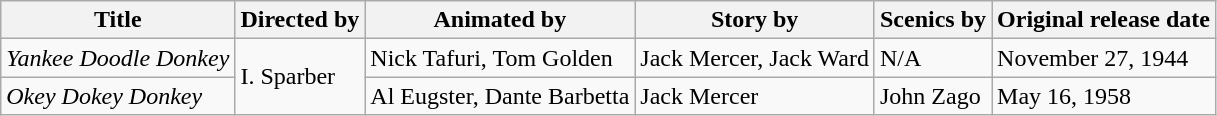<table class="wikitable shortable">
<tr>
<th>Title</th>
<th>Directed by</th>
<th>Animated by</th>
<th>Story by</th>
<th>Scenics by</th>
<th>Original release date</th>
</tr>
<tr>
<td><em>Yankee Doodle Donkey</em></td>
<td rowspan="2">I. Sparber</td>
<td>Nick Tafuri, Tom Golden</td>
<td>Jack Mercer, Jack Ward</td>
<td>N/A</td>
<td>November 27, 1944</td>
</tr>
<tr>
<td><em>Okey Dokey Donkey</em></td>
<td>Al Eugster, Dante Barbetta</td>
<td>Jack Mercer</td>
<td>John Zago</td>
<td>May 16, 1958</td>
</tr>
</table>
